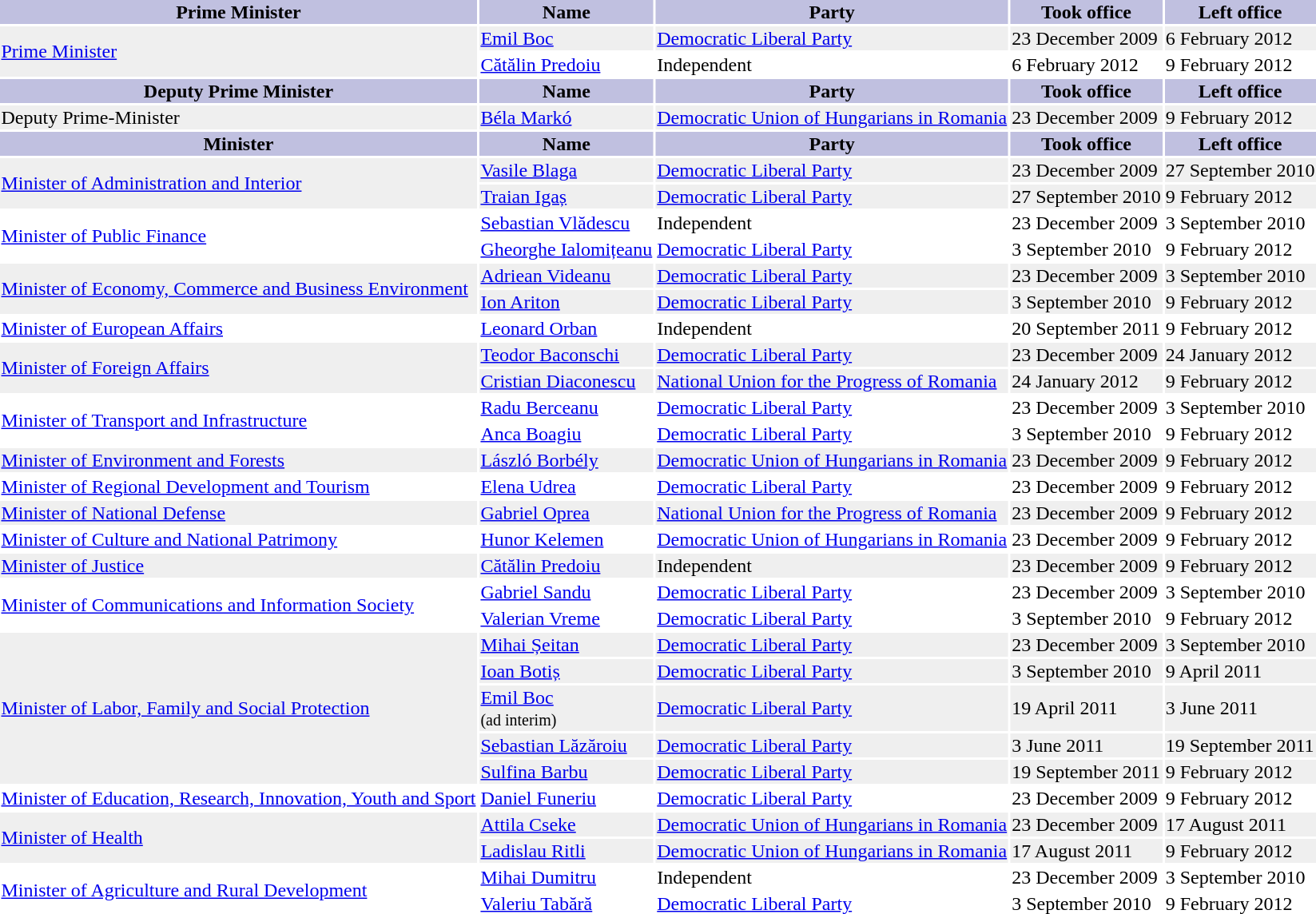<table class="toccolours" style="margin-bottom: 1em; font-size: 100%;">
<tr bgcolor="C0C0E0">
<th>Prime Minister</th>
<th>Name</th>
<th>Party</th>
<th>Took office</th>
<th>Left office</th>
</tr>
<tr bgcolor="efefef">
<td rowspan = 2><a href='#'>Prime Minister</a></td>
<td><a href='#'>Emil Boc</a></td>
<td><a href='#'>Democratic Liberal Party</a></td>
<td>23 December 2009</td>
<td>6 February 2012</td>
</tr>
<tr>
<td><a href='#'>Cătălin Predoiu</a></td>
<td>Independent</td>
<td>6 February 2012</td>
<td>9 February 2012</td>
</tr>
<tr bgcolor="C0C0E0">
<th>Deputy Prime Minister</th>
<th>Name</th>
<th>Party</th>
<th>Took office</th>
<th>Left office</th>
</tr>
<tr bgcolor="efefef">
<td>Deputy Prime-Minister</td>
<td><a href='#'>Béla Markó</a></td>
<td><a href='#'>Democratic Union of Hungarians in Romania</a></td>
<td>23 December 2009</td>
<td>9 February 2012</td>
</tr>
<tr bgcolor="C0C0E0">
<th>Minister</th>
<th>Name</th>
<th>Party</th>
<th>Took office</th>
<th>Left office</th>
</tr>
<tr bgcolor="efefef">
<td rowspan = 2><a href='#'>Minister of Administration and Interior</a></td>
<td><a href='#'>Vasile Blaga</a></td>
<td><a href='#'>Democratic Liberal Party</a></td>
<td>23 December 2009</td>
<td>27 September 2010</td>
</tr>
<tr bgcolor="efefef">
<td><a href='#'>Traian Igaș</a></td>
<td><a href='#'>Democratic Liberal Party</a></td>
<td>27 September 2010</td>
<td>9 February 2012</td>
</tr>
<tr>
<td rowspan = 2><a href='#'>Minister of Public Finance</a></td>
<td><a href='#'>Sebastian Vlădescu</a></td>
<td>Independent</td>
<td>23 December 2009</td>
<td>3 September 2010</td>
</tr>
<tr>
<td><a href='#'>Gheorghe Ialomițeanu</a></td>
<td><a href='#'>Democratic Liberal Party</a></td>
<td>3 September 2010</td>
<td>9 February 2012</td>
</tr>
<tr bgcolor="efefef">
<td rowspan = 2><a href='#'>Minister of Economy, Commerce and Business Environment</a></td>
<td><a href='#'>Adriean Videanu</a></td>
<td><a href='#'>Democratic Liberal Party</a></td>
<td>23 December 2009</td>
<td>3 September 2010</td>
</tr>
<tr bgcolor="efefef">
<td><a href='#'>Ion Ariton</a></td>
<td><a href='#'>Democratic Liberal Party</a></td>
<td>3 September 2010</td>
<td>9 February 2012</td>
</tr>
<tr>
<td><a href='#'>Minister of European Affairs</a></td>
<td><a href='#'>Leonard Orban</a></td>
<td>Independent</td>
<td>20 September 2011</td>
<td>9 February 2012</td>
</tr>
<tr bgcolor="efefef">
<td rowspan = 2><a href='#'>Minister of Foreign Affairs</a></td>
<td><a href='#'>Teodor Baconschi</a></td>
<td><a href='#'>Democratic Liberal Party</a></td>
<td>23 December 2009</td>
<td>24 January 2012</td>
</tr>
<tr bgcolor="efefef">
<td><a href='#'>Cristian Diaconescu</a></td>
<td><a href='#'>National Union for the Progress of Romania</a></td>
<td>24 January 2012</td>
<td>9 February 2012</td>
</tr>
<tr>
<td rowspan = 2><a href='#'>Minister of Transport and Infrastructure</a></td>
<td><a href='#'>Radu Berceanu</a></td>
<td><a href='#'>Democratic Liberal Party</a></td>
<td>23 December 2009</td>
<td>3 September 2010</td>
</tr>
<tr>
<td><a href='#'>Anca Boagiu</a></td>
<td><a href='#'>Democratic Liberal Party</a></td>
<td>3 September 2010</td>
<td>9 February 2012</td>
</tr>
<tr bgcolor="efefef">
<td><a href='#'>Minister of Environment and Forests</a></td>
<td><a href='#'>László Borbély</a></td>
<td><a href='#'>Democratic Union of Hungarians in Romania</a></td>
<td>23 December 2009</td>
<td>9 February 2012</td>
</tr>
<tr>
<td><a href='#'>Minister of Regional Development and Tourism</a></td>
<td><a href='#'>Elena Udrea</a></td>
<td><a href='#'>Democratic Liberal Party</a></td>
<td>23 December 2009</td>
<td>9 February 2012</td>
</tr>
<tr bgcolor="efefef">
<td><a href='#'>Minister of National Defense</a></td>
<td><a href='#'>Gabriel Oprea</a></td>
<td><a href='#'>National Union for the Progress of Romania</a></td>
<td>23 December 2009</td>
<td>9 February 2012</td>
</tr>
<tr>
<td><a href='#'>Minister of Culture and National Patrimony</a></td>
<td><a href='#'>Hunor Kelemen</a></td>
<td><a href='#'>Democratic Union of Hungarians in Romania</a></td>
<td>23 December 2009</td>
<td>9 February 2012</td>
</tr>
<tr bgcolor="efefef">
<td><a href='#'>Minister of Justice</a></td>
<td><a href='#'>Cătălin Predoiu</a></td>
<td>Independent</td>
<td>23 December 2009</td>
<td>9 February 2012</td>
</tr>
<tr>
<td rowspan = 2><a href='#'>Minister of Communications and Information Society</a></td>
<td><a href='#'>Gabriel Sandu</a></td>
<td><a href='#'>Democratic Liberal Party</a></td>
<td>23 December 2009</td>
<td>3 September 2010</td>
</tr>
<tr>
<td><a href='#'>Valerian Vreme</a></td>
<td><a href='#'>Democratic Liberal Party</a></td>
<td>3 September 2010</td>
<td>9 February 2012</td>
</tr>
<tr bgcolor="efefef">
<td rowspan = 5><a href='#'>Minister of Labor, Family and Social Protection</a></td>
<td><a href='#'>Mihai Șeitan</a></td>
<td><a href='#'>Democratic Liberal Party</a></td>
<td>23 December 2009</td>
<td>3 September 2010</td>
</tr>
<tr bgcolor="efefef">
<td><a href='#'>Ioan Botiș</a></td>
<td><a href='#'>Democratic Liberal Party</a></td>
<td>3 September 2010</td>
<td>9 April 2011</td>
</tr>
<tr bgcolor="efefef">
<td><a href='#'>Emil Boc</a><br><small>(ad interim)</small></td>
<td><a href='#'>Democratic Liberal Party</a></td>
<td>19 April 2011</td>
<td>3 June 2011</td>
</tr>
<tr bgcolor="efefef">
<td><a href='#'>Sebastian Lăzăroiu</a></td>
<td><a href='#'>Democratic Liberal Party</a></td>
<td>3 June 2011</td>
<td>19 September 2011</td>
</tr>
<tr bgcolor="efefef">
<td><a href='#'>Sulfina Barbu</a></td>
<td><a href='#'>Democratic Liberal Party</a></td>
<td>19 September 2011</td>
<td>9 February 2012</td>
</tr>
<tr>
<td><a href='#'>Minister of Education, Research, Innovation, Youth and Sport</a></td>
<td><a href='#'>Daniel Funeriu</a></td>
<td><a href='#'>Democratic Liberal Party</a></td>
<td>23 December 2009</td>
<td>9 February 2012</td>
</tr>
<tr bgcolor="efefef">
<td rowspan = 2><a href='#'>Minister of Health</a></td>
<td><a href='#'>Attila Cseke</a></td>
<td><a href='#'>Democratic Union of Hungarians in Romania</a></td>
<td>23 December 2009</td>
<td>17 August 2011</td>
</tr>
<tr bgcolor="efefef">
<td><a href='#'>Ladislau Ritli</a></td>
<td><a href='#'>Democratic Union of Hungarians in Romania</a></td>
<td>17 August 2011</td>
<td>9 February 2012</td>
</tr>
<tr>
<td rowspan = 2><a href='#'>Minister of Agriculture and Rural Development</a></td>
<td><a href='#'>Mihai Dumitru</a></td>
<td>Independent</td>
<td>23 December 2009</td>
<td>3 September 2010</td>
</tr>
<tr>
<td><a href='#'>Valeriu Tabără</a></td>
<td><a href='#'>Democratic Liberal Party</a></td>
<td>3 September 2010</td>
<td>9 February 2012</td>
</tr>
</table>
